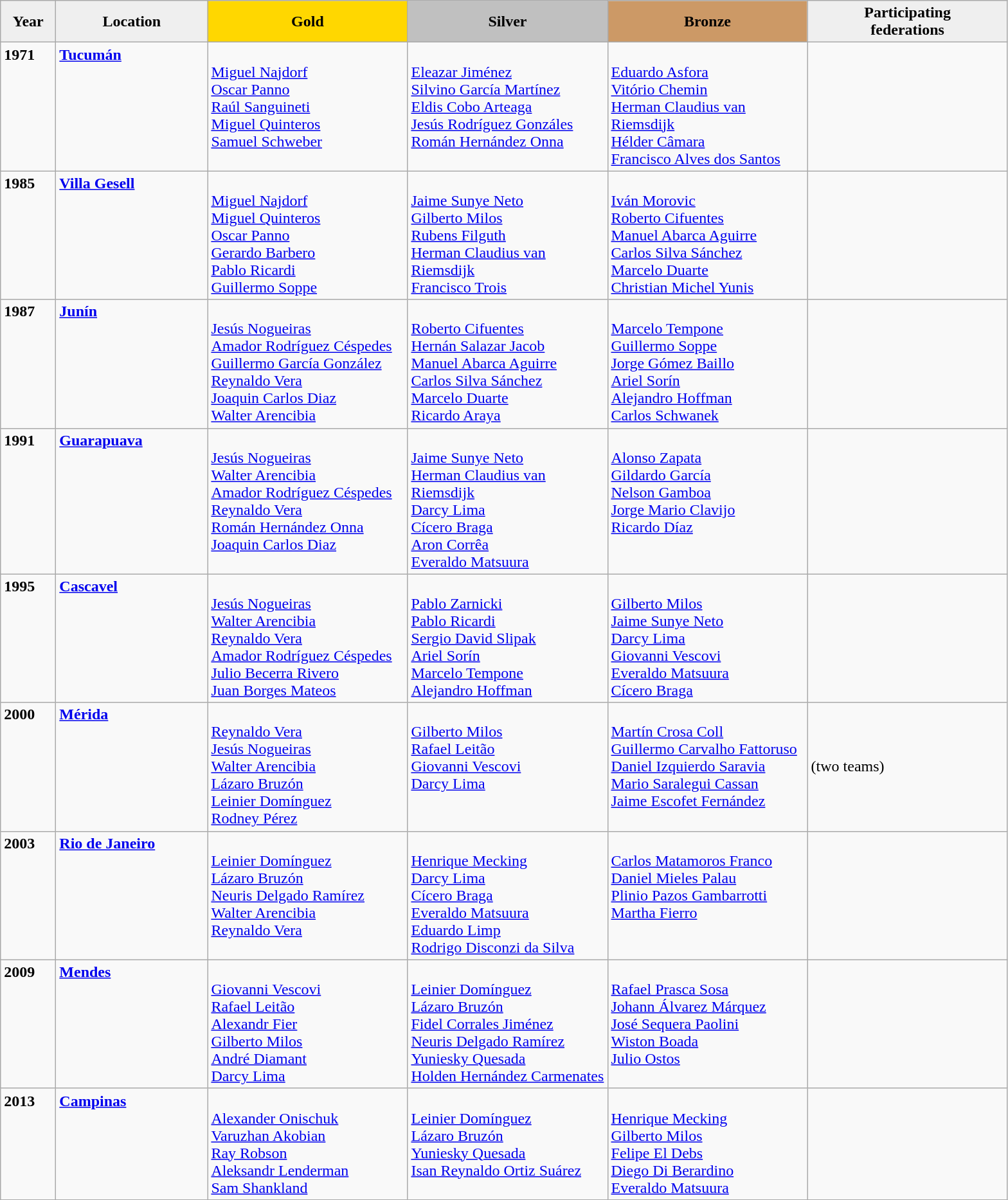<table class="wikitable">
<tr align=center>
<td width=50 style="background:#efefef;"><strong>Year</strong></td>
<td width=150 style="background:#efefef;"><strong>Location</strong></td>
<td width=200 style="background:gold;"><strong>Gold</strong></td>
<td width=200 style="background:silver;"><strong>Silver</strong></td>
<td width=200 style="background:#cc9966;"><strong>Bronze</strong></td>
<td width=200 style="background:#efefef;"><strong>Participating<br>federations</strong></td>
</tr>
<tr valign="top">
<td><strong>1971</strong></td>
<td> <strong><a href='#'>Tucumán</a></strong></td>
<td><strong></strong><br><a href='#'>Miguel Najdorf</a><br><a href='#'>Oscar Panno</a><br><a href='#'>Raúl Sanguineti</a><br><a href='#'>Miguel Quinteros</a><br><a href='#'>Samuel Schweber</a></td>
<td><strong></strong><br><a href='#'>Eleazar Jiménez</a><br><a href='#'>Silvino García Martínez</a><br><a href='#'>Eldis Cobo Arteaga</a><br><a href='#'>Jesús Rodríguez Gonzáles</a><br><a href='#'>Román Hernández Onna</a></td>
<td><strong></strong><br><a href='#'>Eduardo Asfora</a><br><a href='#'>Vitório Chemin</a><br><a href='#'>Herman Claudius van Riemsdijk</a><br><a href='#'>Hélder Câmara</a><br><a href='#'>Francisco Alves dos Santos</a></td>
<td><br><br><br><br><br><br><br></td>
</tr>
<tr valign="top">
<td><strong>1985</strong></td>
<td> <strong><a href='#'>Villa Gesell</a></strong></td>
<td><strong></strong><br><a href='#'>Miguel Najdorf</a><br><a href='#'>Miguel Quinteros</a><br><a href='#'>Oscar Panno</a><br><a href='#'>Gerardo Barbero</a><br><a href='#'>Pablo Ricardi</a><br><a href='#'>Guillermo Soppe</a></td>
<td><strong></strong><br><a href='#'>Jaime Sunye Neto</a><br><a href='#'>Gilberto Milos</a><br><a href='#'>Rubens Filguth</a><br><a href='#'>Herman Claudius van Riemsdijk</a><br><a href='#'>Francisco Trois</a></td>
<td><strong></strong><br><a href='#'>Iván Morovic</a><br><a href='#'>Roberto Cifuentes</a><br><a href='#'>Manuel Abarca Aguirre</a><br><a href='#'>Carlos Silva Sánchez</a><br><a href='#'>Marcelo Duarte</a><br><a href='#'>Christian Michel Yunis</a></td>
<td><br><br><br><br><br><br></td>
</tr>
<tr valign="top">
<td><strong>1987</strong></td>
<td> <strong><a href='#'>Junín</a></strong></td>
<td><strong></strong><br><a href='#'>Jesús Nogueiras</a><br><a href='#'>Amador Rodríguez Céspedes</a><br><a href='#'>Guillermo García González</a><br><a href='#'>Reynaldo Vera</a><br><a href='#'>Joaquin Carlos Diaz</a><br><a href='#'>Walter Arencibia</a></td>
<td><strong></strong><br><a href='#'>Roberto Cifuentes</a><br><a href='#'>Hernán Salazar Jacob</a><br><a href='#'>Manuel Abarca Aguirre</a><br><a href='#'>Carlos Silva Sánchez</a><br><a href='#'>Marcelo Duarte</a><br><a href='#'>Ricardo Araya</a></td>
<td><strong></strong><br><a href='#'>Marcelo Tempone</a><br><a href='#'>Guillermo Soppe</a><br><a href='#'>Jorge Gómez Baillo</a><br><a href='#'>Ariel Sorín</a><br><a href='#'>Alejandro Hoffman</a><br><a href='#'>Carlos Schwanek</a></td>
<td><br><br><br><br><br></td>
</tr>
<tr valign="top">
<td><strong>1991</strong></td>
<td> <strong><a href='#'>Guarapuava</a></strong></td>
<td><strong></strong><br><a href='#'>Jesús Nogueiras</a><br><a href='#'>Walter Arencibia</a><br><a href='#'>Amador Rodríguez Céspedes</a><br><a href='#'>Reynaldo Vera</a><br><a href='#'>Román Hernández Onna</a><br><a href='#'>Joaquin Carlos Diaz</a></td>
<td><strong></strong><br><a href='#'>Jaime Sunye Neto</a><br><a href='#'>Herman Claudius van Riemsdijk</a><br><a href='#'>Darcy Lima</a><br><a href='#'>Cícero Braga</a><br><a href='#'>Aron Corrêa</a><br><a href='#'>Everaldo Matsuura</a></td>
<td><strong></strong><br><a href='#'>Alonso Zapata</a><br><a href='#'>Gildardo García</a><br><a href='#'>Nelson Gamboa</a><br><a href='#'>Jorge Mario Clavijo</a><br><a href='#'>Ricardo Díaz</a></td>
<td><br><br><br><br><br><br><br></td>
</tr>
<tr valign="top">
<td><strong>1995</strong></td>
<td> <strong><a href='#'>Cascavel</a></strong></td>
<td><strong></strong><br><a href='#'>Jesús Nogueiras</a><br><a href='#'>Walter Arencibia</a><br><a href='#'>Reynaldo Vera</a><br><a href='#'>Amador Rodríguez Céspedes</a><br><a href='#'>Julio Becerra Rivero</a><br><a href='#'>Juan Borges Mateos</a></td>
<td><strong></strong><br><a href='#'>Pablo Zarnicki</a><br><a href='#'>Pablo Ricardi</a><br><a href='#'>Sergio David Slipak</a><br><a href='#'>Ariel Sorín</a><br><a href='#'>Marcelo Tempone</a><br><a href='#'>Alejandro Hoffman</a></td>
<td><strong></strong><br><a href='#'>Gilberto Milos</a><br><a href='#'>Jaime Sunye Neto</a><br><a href='#'>Darcy Lima</a><br><a href='#'>Giovanni Vescovi</a><br><a href='#'>Everaldo Matsuura</a><br><a href='#'>Cícero Braga</a></td>
<td><br><br><br><br><br><br></td>
</tr>
<tr valign="top">
<td><strong>2000</strong></td>
<td> <strong><a href='#'>Mérida</a></strong></td>
<td><strong></strong><br><a href='#'>Reynaldo Vera</a><br><a href='#'>Jesús Nogueiras</a><br><a href='#'>Walter Arencibia</a><br><a href='#'>Lázaro Bruzón</a><br><a href='#'>Leinier Domínguez</a><br><a href='#'>Rodney Pérez</a></td>
<td><strong></strong><br><a href='#'>Gilberto Milos</a><br><a href='#'>Rafael Leitão</a><br><a href='#'>Giovanni Vescovi</a><br><a href='#'>Darcy Lima</a></td>
<td><strong></strong><br><a href='#'>Martín Crosa Coll</a><br><a href='#'>Guillermo Carvalho Fattoruso</a><br><a href='#'>Daniel Izquierdo Saravia</a><br><a href='#'>Mario Saralegui Cassan</a><br><a href='#'>Jaime Escofet Fernández</a></td>
<td><br><br><br> (two teams)<br></td>
</tr>
<tr valign="top">
<td><strong>2003</strong></td>
<td> <strong><a href='#'>Rio de Janeiro</a></strong></td>
<td><strong></strong><br><a href='#'>Leinier Domínguez</a><br><a href='#'>Lázaro Bruzón</a><br><a href='#'>Neuris Delgado Ramírez</a><br><a href='#'>Walter Arencibia</a><br><a href='#'>Reynaldo Vera</a></td>
<td><strong></strong><br><a href='#'>Henrique Mecking</a><br><a href='#'>Darcy Lima</a><br><a href='#'>Cícero Braga</a><br><a href='#'>Everaldo Matsuura</a><br><a href='#'>Eduardo Limp</a><br><a href='#'>Rodrigo Disconzi da Silva</a></td>
<td><strong></strong><br><a href='#'>Carlos Matamoros Franco</a><br><a href='#'>Daniel Mieles Palau</a><br><a href='#'>Plinio Pazos Gambarrotti</a><br><a href='#'>Martha Fierro</a></td>
<td><br><br><br></td>
</tr>
<tr valign="top">
<td><strong>2009</strong></td>
<td> <strong><a href='#'>Mendes</a></strong></td>
<td><strong></strong><br><a href='#'>Giovanni Vescovi</a><br><a href='#'>Rafael Leitão</a><br><a href='#'>Alexandr Fier</a><br><a href='#'>Gilberto Milos</a><br><a href='#'>André Diamant</a><br><a href='#'>Darcy Lima</a></td>
<td><strong></strong><br><a href='#'>Leinier Domínguez</a><br><a href='#'>Lázaro Bruzón</a><br><a href='#'>Fidel Corrales Jiménez</a><br><a href='#'>Neuris Delgado Ramírez</a><br><a href='#'>Yuniesky Quesada</a><br><a href='#'>Holden Hernández Carmenates</a></td>
<td><strong></strong><br><a href='#'>Rafael Prasca Sosa</a><br><a href='#'>Johann Álvarez Márquez</a><br><a href='#'>José Sequera Paolini</a><br><a href='#'>Wiston Boada</a><br><a href='#'>Julio Ostos</a></td>
<td><br><br><br><br><br></td>
</tr>
<tr valign="top">
<td><strong>2013</strong></td>
<td> <strong><a href='#'>Campinas</a></strong></td>
<td><strong></strong><br><a href='#'>Alexander Onischuk</a><br><a href='#'>Varuzhan Akobian</a><br><a href='#'>Ray Robson</a><br><a href='#'>Aleksandr Lenderman</a><br><a href='#'>Sam Shankland</a></td>
<td><strong></strong><br><a href='#'>Leinier Domínguez</a><br><a href='#'>Lázaro Bruzón</a><br><a href='#'>Yuniesky Quesada</a><br><a href='#'>Isan Reynaldo Ortiz Suárez</a></td>
<td><strong></strong><br><a href='#'>Henrique Mecking</a><br><a href='#'>Gilberto Milos</a><br><a href='#'>Felipe El Debs</a><br><a href='#'>Diego Di Berardino</a><br><a href='#'>Everaldo Matsuura</a></td>
<td><br><br><br></td>
</tr>
</table>
